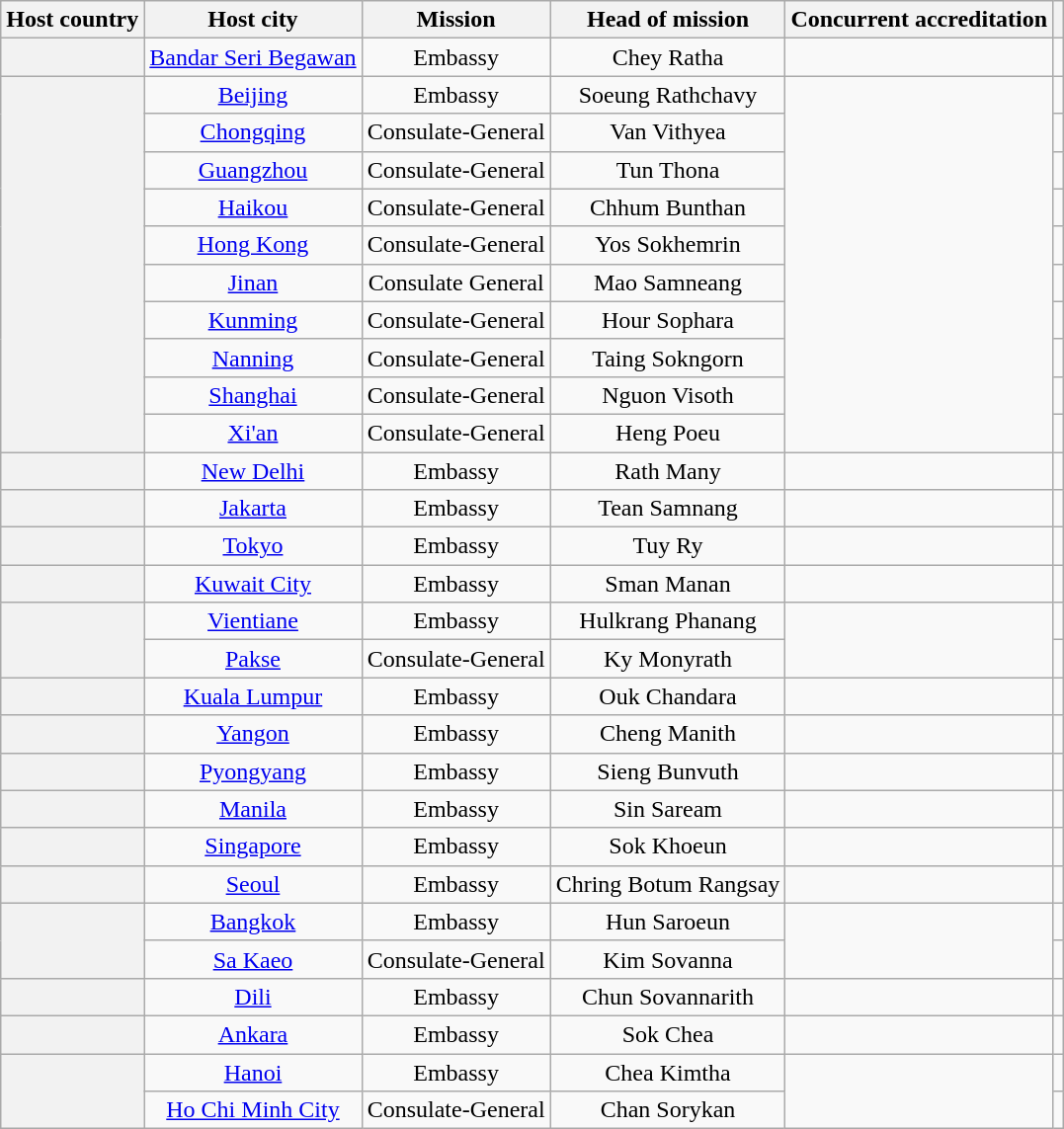<table class="wikitable plainrowheaders" style="text-align:center;">
<tr>
<th scope="col">Host country</th>
<th scope="col">Host city</th>
<th scope="col">Mission</th>
<th scope="col">Head of mission</th>
<th scope="col">Concurrent accreditation</th>
<th scope="col"></th>
</tr>
<tr>
<th scope="row"></th>
<td><a href='#'>Bandar Seri Begawan</a></td>
<td>Embassy</td>
<td>Chey Ratha</td>
<td></td>
<td></td>
</tr>
<tr>
<th scope="row" rowspan="10"></th>
<td><a href='#'>Beijing</a></td>
<td>Embassy</td>
<td>Soeung Rathchavy</td>
<td rowspan="10"></td>
<td></td>
</tr>
<tr>
<td><a href='#'>Chongqing</a></td>
<td>Consulate-General</td>
<td>Van Vithyea</td>
<td></td>
</tr>
<tr>
<td><a href='#'>Guangzhou</a></td>
<td>Consulate-General</td>
<td>Tun Thona</td>
<td></td>
</tr>
<tr>
<td><a href='#'>Haikou</a></td>
<td>Consulate-General</td>
<td>Chhum Bunthan</td>
<td></td>
</tr>
<tr>
<td><a href='#'>Hong Kong</a></td>
<td>Consulate-General</td>
<td>Yos Sokhemrin</td>
<td></td>
</tr>
<tr>
<td><a href='#'>Jinan</a></td>
<td>Consulate General</td>
<td>Mao Samneang</td>
<td></td>
</tr>
<tr>
<td><a href='#'>Kunming</a></td>
<td>Consulate-General</td>
<td>Hour Sophara</td>
<td></td>
</tr>
<tr>
<td><a href='#'>Nanning</a></td>
<td>Consulate-General</td>
<td>Taing Sokngorn</td>
<td></td>
</tr>
<tr>
<td><a href='#'>Shanghai</a></td>
<td>Consulate-General</td>
<td>Nguon Visoth</td>
<td></td>
</tr>
<tr>
<td><a href='#'>Xi'an</a></td>
<td>Consulate-General</td>
<td>Heng Poeu</td>
<td></td>
</tr>
<tr>
<th scope="row"></th>
<td><a href='#'>New Delhi</a></td>
<td>Embassy</td>
<td>Rath Many</td>
<td></td>
<td></td>
</tr>
<tr>
<th scope="row"></th>
<td><a href='#'>Jakarta</a></td>
<td>Embassy</td>
<td>Tean Samnang</td>
<td></td>
<td></td>
</tr>
<tr>
<th scope="row"></th>
<td><a href='#'>Tokyo</a></td>
<td>Embassy</td>
<td>Tuy Ry</td>
<td></td>
<td></td>
</tr>
<tr>
<th scope="row"></th>
<td><a href='#'>Kuwait City</a></td>
<td>Embassy</td>
<td>Sman Manan</td>
<td></td>
<td></td>
</tr>
<tr>
<th scope="row" rowspan="2"></th>
<td><a href='#'>Vientiane</a></td>
<td>Embassy</td>
<td>Hulkrang Phanang</td>
<td rowspan="2"></td>
<td></td>
</tr>
<tr>
<td><a href='#'>Pakse</a></td>
<td>Consulate-General</td>
<td>Ky Monyrath</td>
<td></td>
</tr>
<tr>
<th scope="row"></th>
<td><a href='#'>Kuala Lumpur</a></td>
<td>Embassy</td>
<td>Ouk Chandara</td>
<td></td>
<td></td>
</tr>
<tr>
<th scope="row"></th>
<td><a href='#'>Yangon</a></td>
<td>Embassy</td>
<td>Cheng Manith</td>
<td></td>
<td></td>
</tr>
<tr>
<th scope="row"></th>
<td><a href='#'>Pyongyang</a></td>
<td>Embassy</td>
<td>Sieng Bunvuth</td>
<td></td>
<td></td>
</tr>
<tr>
<th scope="row"></th>
<td><a href='#'>Manila</a></td>
<td>Embassy</td>
<td>Sin Saream</td>
<td></td>
<td></td>
</tr>
<tr>
<th scope="row"></th>
<td><a href='#'>Singapore</a></td>
<td>Embassy</td>
<td>Sok Khoeun</td>
<td></td>
<td></td>
</tr>
<tr>
<th scope="row"></th>
<td><a href='#'>Seoul</a></td>
<td>Embassy</td>
<td>Chring Botum Rangsay</td>
<td></td>
<td></td>
</tr>
<tr>
<th scope="row" rowspan="2"></th>
<td><a href='#'>Bangkok</a></td>
<td>Embassy</td>
<td>Hun Saroeun</td>
<td rowspan="2"></td>
<td></td>
</tr>
<tr>
<td><a href='#'>Sa Kaeo</a></td>
<td>Consulate-General</td>
<td>Kim Sovanna</td>
<td></td>
</tr>
<tr>
<th scope="row"></th>
<td><a href='#'>Dili</a></td>
<td>Embassy</td>
<td>Chun Sovannarith</td>
<td></td>
<td></td>
</tr>
<tr>
<th scope="row"></th>
<td><a href='#'>Ankara</a></td>
<td>Embassy</td>
<td>Sok Chea</td>
<td></td>
<td></td>
</tr>
<tr>
<th scope="row" rowspan="2"></th>
<td><a href='#'>Hanoi</a></td>
<td>Embassy</td>
<td>Chea Kimtha</td>
<td rowspan="2"></td>
<td></td>
</tr>
<tr>
<td><a href='#'>Ho Chi Minh City</a></td>
<td>Consulate-General</td>
<td>Chan Sorykan</td>
<td></td>
</tr>
</table>
